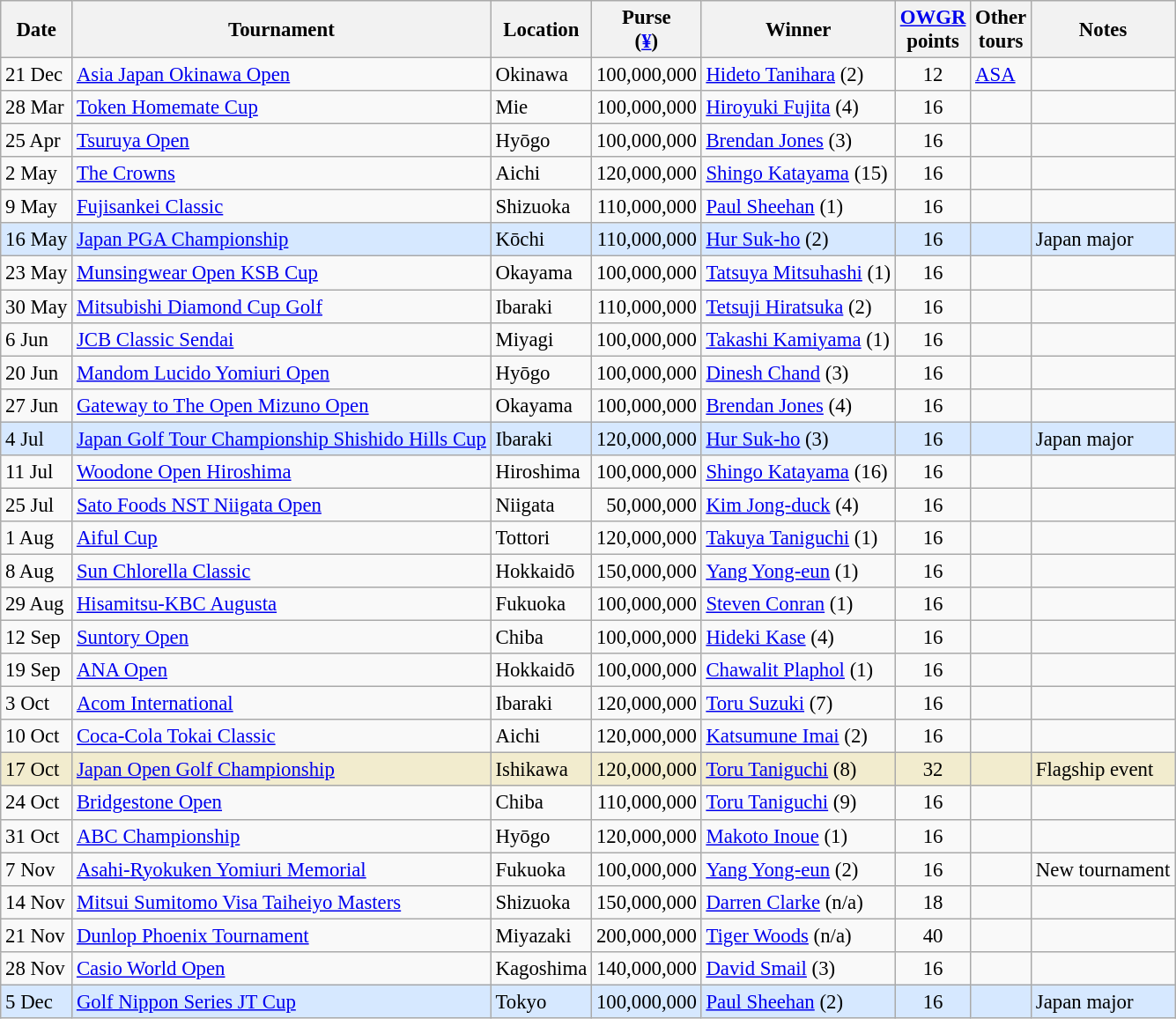<table class="wikitable" style="font-size:95%">
<tr>
<th>Date</th>
<th>Tournament</th>
<th>Location</th>
<th>Purse<br>(<a href='#'>¥</a>)</th>
<th>Winner</th>
<th><a href='#'>OWGR</a><br>points</th>
<th>Other<br>tours</th>
<th>Notes</th>
</tr>
<tr>
<td>21 Dec</td>
<td><a href='#'>Asia Japan Okinawa Open</a></td>
<td>Okinawa</td>
<td align=right>100,000,000</td>
<td> <a href='#'>Hideto Tanihara</a> (2)</td>
<td align=center>12</td>
<td><a href='#'>ASA</a></td>
<td></td>
</tr>
<tr>
<td>28 Mar</td>
<td><a href='#'>Token Homemate Cup</a></td>
<td>Mie</td>
<td align=right>100,000,000</td>
<td> <a href='#'>Hiroyuki Fujita</a> (4)</td>
<td align=center>16</td>
<td></td>
<td></td>
</tr>
<tr>
<td>25 Apr</td>
<td><a href='#'>Tsuruya Open</a></td>
<td>Hyōgo</td>
<td align=right>100,000,000</td>
<td> <a href='#'>Brendan Jones</a> (3)</td>
<td align=center>16</td>
<td></td>
<td></td>
</tr>
<tr>
<td>2 May</td>
<td><a href='#'>The Crowns</a></td>
<td>Aichi</td>
<td align=right>120,000,000</td>
<td> <a href='#'>Shingo Katayama</a> (15)</td>
<td align=center>16</td>
<td></td>
<td></td>
</tr>
<tr>
<td>9 May</td>
<td><a href='#'>Fujisankei Classic</a></td>
<td>Shizuoka</td>
<td align=right>110,000,000</td>
<td> <a href='#'>Paul Sheehan</a> (1)</td>
<td align=center>16</td>
<td></td>
<td></td>
</tr>
<tr style="background:#D6E8FF;">
<td>16 May</td>
<td><a href='#'>Japan PGA Championship</a></td>
<td>Kōchi</td>
<td align=right>110,000,000</td>
<td> <a href='#'>Hur Suk-ho</a> (2)</td>
<td align=center>16</td>
<td></td>
<td>Japan major</td>
</tr>
<tr>
<td>23 May</td>
<td><a href='#'>Munsingwear Open KSB Cup</a></td>
<td>Okayama</td>
<td align=right>100,000,000</td>
<td> <a href='#'>Tatsuya Mitsuhashi</a> (1)</td>
<td align=center>16</td>
<td></td>
<td></td>
</tr>
<tr>
<td>30 May</td>
<td><a href='#'>Mitsubishi Diamond Cup Golf</a></td>
<td>Ibaraki</td>
<td align=right>110,000,000</td>
<td> <a href='#'>Tetsuji Hiratsuka</a> (2)</td>
<td align=center>16</td>
<td></td>
<td></td>
</tr>
<tr>
<td>6 Jun</td>
<td><a href='#'>JCB Classic Sendai</a></td>
<td>Miyagi</td>
<td align=right>100,000,000</td>
<td> <a href='#'>Takashi Kamiyama</a> (1)</td>
<td align=center>16</td>
<td></td>
<td></td>
</tr>
<tr>
<td>20 Jun</td>
<td><a href='#'>Mandom Lucido Yomiuri Open</a></td>
<td>Hyōgo</td>
<td align=right>100,000,000</td>
<td> <a href='#'>Dinesh Chand</a> (3)</td>
<td align=center>16</td>
<td></td>
<td></td>
</tr>
<tr>
<td>27 Jun</td>
<td><a href='#'>Gateway to The Open Mizuno Open</a></td>
<td>Okayama</td>
<td align=right>100,000,000</td>
<td> <a href='#'>Brendan Jones</a> (4)</td>
<td align=center>16</td>
<td></td>
<td></td>
</tr>
<tr style="background:#D6E8FF;">
<td>4 Jul</td>
<td><a href='#'>Japan Golf Tour Championship Shishido Hills Cup</a></td>
<td>Ibaraki</td>
<td align=right>120,000,000</td>
<td> <a href='#'>Hur Suk-ho</a> (3)</td>
<td align=center>16</td>
<td></td>
<td>Japan major</td>
</tr>
<tr>
<td>11 Jul</td>
<td><a href='#'>Woodone Open Hiroshima</a></td>
<td>Hiroshima</td>
<td align=right>100,000,000</td>
<td> <a href='#'>Shingo Katayama</a> (16)</td>
<td align=center>16</td>
<td></td>
<td></td>
</tr>
<tr>
<td>25 Jul</td>
<td><a href='#'>Sato Foods NST Niigata Open</a></td>
<td>Niigata</td>
<td align=right>50,000,000</td>
<td> <a href='#'>Kim Jong-duck</a> (4)</td>
<td align=center>16</td>
<td></td>
<td></td>
</tr>
<tr>
<td>1 Aug</td>
<td><a href='#'>Aiful Cup</a></td>
<td>Tottori</td>
<td align=right>120,000,000</td>
<td> <a href='#'>Takuya Taniguchi</a> (1)</td>
<td align=center>16</td>
<td></td>
<td></td>
</tr>
<tr>
<td>8 Aug</td>
<td><a href='#'>Sun Chlorella Classic</a></td>
<td>Hokkaidō</td>
<td align=right>150,000,000</td>
<td> <a href='#'>Yang Yong-eun</a> (1)</td>
<td align=center>16</td>
<td></td>
<td></td>
</tr>
<tr>
<td>29 Aug</td>
<td><a href='#'>Hisamitsu-KBC Augusta</a></td>
<td>Fukuoka</td>
<td align=right>100,000,000</td>
<td> <a href='#'>Steven Conran</a> (1)</td>
<td align=center>16</td>
<td></td>
<td></td>
</tr>
<tr>
<td>12 Sep</td>
<td><a href='#'>Suntory Open</a></td>
<td>Chiba</td>
<td align=right>100,000,000</td>
<td> <a href='#'>Hideki Kase</a> (4)</td>
<td align=center>16</td>
<td></td>
<td></td>
</tr>
<tr>
<td>19 Sep</td>
<td><a href='#'>ANA Open</a></td>
<td>Hokkaidō</td>
<td align=right>100,000,000</td>
<td> <a href='#'>Chawalit Plaphol</a> (1)</td>
<td align=center>16</td>
<td></td>
<td></td>
</tr>
<tr>
<td>3 Oct</td>
<td><a href='#'>Acom International</a></td>
<td>Ibaraki</td>
<td align=right>120,000,000</td>
<td> <a href='#'>Toru Suzuki</a> (7)</td>
<td align=center>16</td>
<td></td>
<td></td>
</tr>
<tr>
<td>10 Oct</td>
<td><a href='#'>Coca-Cola Tokai Classic</a></td>
<td>Aichi</td>
<td align=right>120,000,000</td>
<td> <a href='#'>Katsumune Imai</a> (2)</td>
<td align=center>16</td>
<td></td>
<td></td>
</tr>
<tr style="background:#f2ecce;">
<td>17 Oct</td>
<td><a href='#'>Japan Open Golf Championship</a></td>
<td>Ishikawa</td>
<td align=right>120,000,000</td>
<td> <a href='#'>Toru Taniguchi</a> (8)</td>
<td align=center>32</td>
<td></td>
<td>Flagship event</td>
</tr>
<tr>
<td>24 Oct</td>
<td><a href='#'>Bridgestone Open</a></td>
<td>Chiba</td>
<td align=right>110,000,000</td>
<td> <a href='#'>Toru Taniguchi</a> (9)</td>
<td align=center>16</td>
<td></td>
<td></td>
</tr>
<tr>
<td>31 Oct</td>
<td><a href='#'>ABC Championship</a></td>
<td>Hyōgo</td>
<td align=right>120,000,000</td>
<td> <a href='#'>Makoto Inoue</a> (1)</td>
<td align=center>16</td>
<td></td>
<td></td>
</tr>
<tr>
<td>7 Nov</td>
<td><a href='#'>Asahi-Ryokuken Yomiuri Memorial</a></td>
<td>Fukuoka</td>
<td align=right>100,000,000</td>
<td> <a href='#'>Yang Yong-eun</a> (2)</td>
<td align=center>16</td>
<td></td>
<td>New tournament</td>
</tr>
<tr>
<td>14 Nov</td>
<td><a href='#'>Mitsui Sumitomo Visa Taiheiyo Masters</a></td>
<td>Shizuoka</td>
<td align=right>150,000,000</td>
<td> <a href='#'>Darren Clarke</a> (n/a)</td>
<td align=center>18</td>
<td></td>
<td></td>
</tr>
<tr>
<td>21 Nov</td>
<td><a href='#'>Dunlop Phoenix Tournament</a></td>
<td>Miyazaki</td>
<td align=right>200,000,000</td>
<td> <a href='#'>Tiger Woods</a> (n/a)</td>
<td align=center>40</td>
<td></td>
<td></td>
</tr>
<tr>
<td>28 Nov</td>
<td><a href='#'>Casio World Open</a></td>
<td>Kagoshima</td>
<td align=right>140,000,000</td>
<td> <a href='#'>David Smail</a> (3)</td>
<td align=center>16</td>
<td></td>
<td></td>
</tr>
<tr style="background:#D6E8FF;">
<td>5 Dec</td>
<td><a href='#'>Golf Nippon Series JT Cup</a></td>
<td>Tokyo</td>
<td align=right>100,000,000</td>
<td> <a href='#'>Paul Sheehan</a> (2)</td>
<td align=center>16</td>
<td></td>
<td>Japan major</td>
</tr>
</table>
